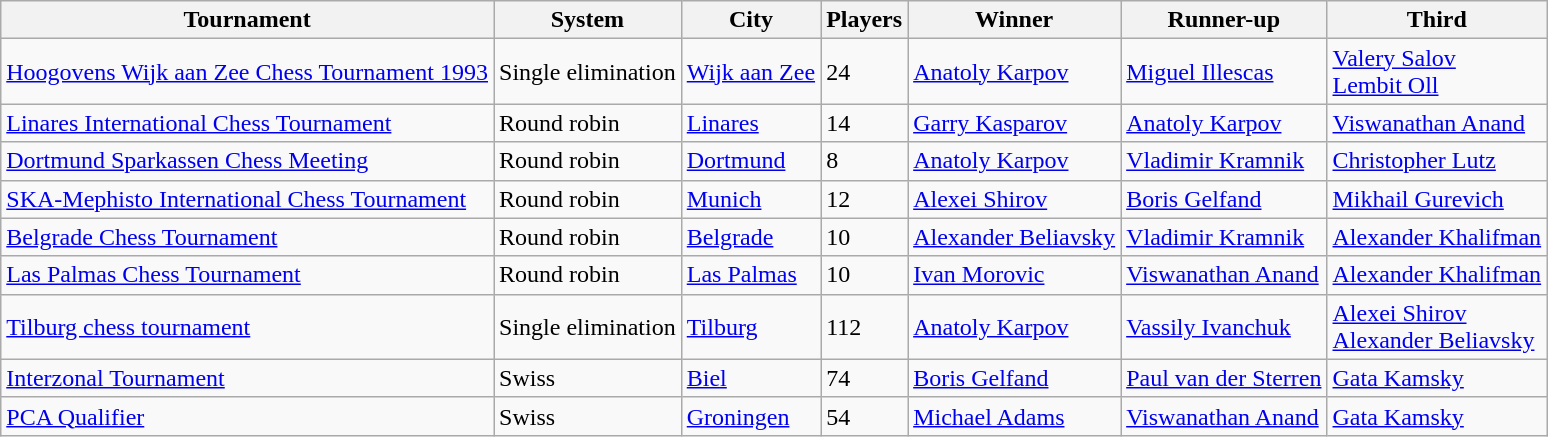<table class="wikitable">
<tr>
<th>Tournament</th>
<th>System</th>
<th>City</th>
<th>Players</th>
<th>Winner</th>
<th>Runner-up</th>
<th>Third</th>
</tr>
<tr>
<td><a href='#'>Hoogovens Wijk aan Zee Chess Tournament 1993</a></td>
<td>Single elimination</td>
<td> <a href='#'>Wijk aan Zee</a></td>
<td>24</td>
<td> <a href='#'>Anatoly Karpov</a></td>
<td> <a href='#'>Miguel Illescas</a></td>
<td> <a href='#'>Valery Salov</a><br> <a href='#'>Lembit Oll</a></td>
</tr>
<tr>
<td><a href='#'>Linares International Chess Tournament</a></td>
<td>Round robin</td>
<td> <a href='#'>Linares</a></td>
<td>14</td>
<td> <a href='#'>Garry Kasparov</a></td>
<td> <a href='#'>Anatoly Karpov</a></td>
<td> <a href='#'>Viswanathan Anand</a></td>
</tr>
<tr>
<td><a href='#'>Dortmund Sparkassen Chess Meeting</a></td>
<td>Round robin</td>
<td> <a href='#'>Dortmund</a></td>
<td>8</td>
<td> <a href='#'>Anatoly Karpov</a></td>
<td> <a href='#'>Vladimir Kramnik</a></td>
<td> <a href='#'>Christopher Lutz</a></td>
</tr>
<tr>
<td><a href='#'>SKA-Mephisto International Chess Tournament</a></td>
<td>Round robin</td>
<td> <a href='#'>Munich</a></td>
<td>12</td>
<td> <a href='#'>Alexei Shirov</a></td>
<td> <a href='#'>Boris Gelfand</a></td>
<td> <a href='#'>Mikhail Gurevich</a></td>
</tr>
<tr>
<td><a href='#'>Belgrade Chess Tournament</a></td>
<td>Round robin</td>
<td> <a href='#'>Belgrade</a></td>
<td>10</td>
<td> <a href='#'>Alexander Beliavsky</a></td>
<td> <a href='#'>Vladimir Kramnik</a></td>
<td> <a href='#'>Alexander Khalifman</a></td>
</tr>
<tr>
<td><a href='#'>Las Palmas Chess Tournament</a></td>
<td>Round robin</td>
<td> <a href='#'>Las Palmas</a></td>
<td>10</td>
<td> <a href='#'>Ivan Morovic</a></td>
<td> <a href='#'>Viswanathan Anand</a></td>
<td> <a href='#'>Alexander Khalifman</a></td>
</tr>
<tr>
<td><a href='#'>Tilburg chess tournament</a></td>
<td>Single elimination</td>
<td> <a href='#'>Tilburg</a></td>
<td>112</td>
<td> <a href='#'>Anatoly Karpov</a></td>
<td> <a href='#'>Vassily Ivanchuk</a></td>
<td> <a href='#'>Alexei Shirov</a><br> <a href='#'>Alexander Beliavsky</a></td>
</tr>
<tr>
<td><a href='#'>Interzonal Tournament</a></td>
<td>Swiss</td>
<td> <a href='#'>Biel</a></td>
<td>74</td>
<td> <a href='#'>Boris Gelfand</a></td>
<td> <a href='#'>Paul van der Sterren</a></td>
<td> <a href='#'>Gata Kamsky</a></td>
</tr>
<tr>
<td><a href='#'>PCA Qualifier</a></td>
<td>Swiss</td>
<td> <a href='#'>Groningen</a></td>
<td>54</td>
<td> <a href='#'>Michael Adams</a></td>
<td> <a href='#'>Viswanathan Anand</a></td>
<td> <a href='#'>Gata Kamsky</a></td>
</tr>
</table>
